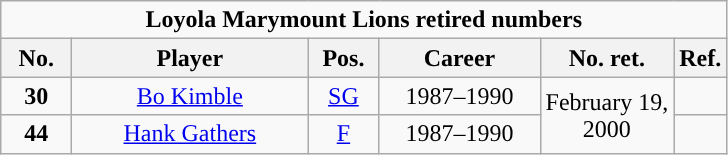<table class="wikitable sortable" style="text-align:center">
<tr>
<td colspan=6><strong>Loyola Marymount Lions retired numbers</strong></td>
</tr>
<tr>
<th width=40px>No.</th>
<th width=150px>Player</th>
<th width=40px>Pos.</th>
<th width=100px>Career</th>
<th width=px>No. ret.</th>
<th width=px>Ref.</th>
</tr>
<tr>
<td><strong>30</strong></td>
<td><a href='#'>Bo Kimble</a></td>
<td><a href='#'>SG</a></td>
<td>1987–1990</td>
<td rowspan=2>February 19,<br> 2000</td>
<td></td>
</tr>
<tr>
<td><strong>44</strong></td>
<td><a href='#'>Hank Gathers</a></td>
<td><a href='#'>F</a></td>
<td>1987–1990</td>
<td></td>
</tr>
</table>
